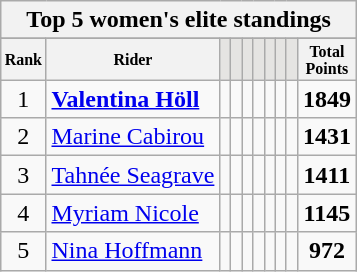<table class="wikitable sortable">
<tr>
<th colspan=28 align="center"><strong>Top 5 women's elite standings</strong></th>
</tr>
<tr>
</tr>
<tr style="font-size:8pt;font-weight:bold">
<th align="center">Rank</th>
<th align="center">Rider</th>
<th class=unsortable style="background:#E5E4E2;"><small></small></th>
<th class=unsortable style="background:#E5E4E2;"><small></small></th>
<th class=unsortable style="background:#E5E4E2;"><small></small></th>
<th class=unsortable style="background:#E5E4E2;"><small></small></th>
<th class=unsortable style="background:#E5E4E2;"><small></small></th>
<th class=unsortable style="background:#E5E4E2;"><small></small></th>
<th class=unsortable style="background:#E5E4E2;"><small></small></th>
<th align="center">Total<br>Points</th>
</tr>
<tr>
<td align=center>1</td>
<td> <strong><a href='#'>Valentina Höll</a></strong></td>
<td align=center></td>
<td align=center></td>
<td align=center></td>
<td align=center></td>
<td align=center></td>
<td align=center></td>
<td align=center></td>
<td align=center><strong>1849</strong></td>
</tr>
<tr>
<td align=center>2</td>
<td> <a href='#'>Marine Cabirou</a></td>
<td align=center></td>
<td align=center></td>
<td align=center></td>
<td align=center></td>
<td align=center></td>
<td align=center></td>
<td align=center></td>
<td align=center><strong>1431</strong></td>
</tr>
<tr>
<td align=center>3</td>
<td> <a href='#'>Tahnée Seagrave</a></td>
<td align=center></td>
<td align=center></td>
<td align=center></td>
<td align=center></td>
<td align=center></td>
<td align=center></td>
<td align=center></td>
<td align=center><strong>1411</strong></td>
</tr>
<tr>
<td align=center>4</td>
<td> <a href='#'>Myriam Nicole</a></td>
<td align=center></td>
<td align=center></td>
<td align=center></td>
<td align=center></td>
<td align=center></td>
<td align=center></td>
<td align=center></td>
<td align=center><strong>1145</strong></td>
</tr>
<tr>
<td align=center>5</td>
<td> <a href='#'>Nina Hoffmann</a></td>
<td align=center></td>
<td align=center></td>
<td align=center></td>
<td align=center></td>
<td align=center></td>
<td align=center></td>
<td align=center></td>
<td align=center><strong>972</strong></td>
</tr>
</table>
